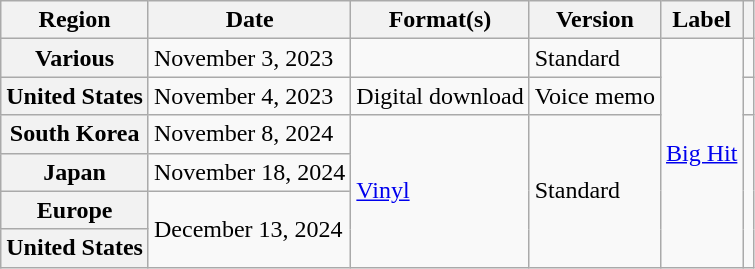<table class="wikitable plainrowheaders">
<tr>
<th scope="col">Region</th>
<th scope="col">Date</th>
<th scope="col">Format(s)</th>
<th scope="col">Version</th>
<th scope="col">Label</th>
<th scope="col"></th>
</tr>
<tr>
<th scope="row">Various</th>
<td>November 3, 2023</td>
<td></td>
<td>Standard</td>
<td rowspan="6"><a href='#'>Big Hit</a></td>
<td style="text-align:center"></td>
</tr>
<tr>
<th scope="row">United States</th>
<td>November 4, 2023</td>
<td>Digital download</td>
<td>Voice memo</td>
<td style="text-align:center"></td>
</tr>
<tr>
<th scope="row">South Korea</th>
<td>November 8, 2024</td>
<td rowspan="4"><a href='#'>Vinyl</a></td>
<td rowspan="4">Standard</td>
<td style="text-align:center" rowspan="4"></td>
</tr>
<tr>
<th scope="row">Japan</th>
<td>November 18, 2024</td>
</tr>
<tr>
<th scope="row">Europe</th>
<td rowspan="2">December 13, 2024</td>
</tr>
<tr>
<th scope="row">United States</th>
</tr>
</table>
